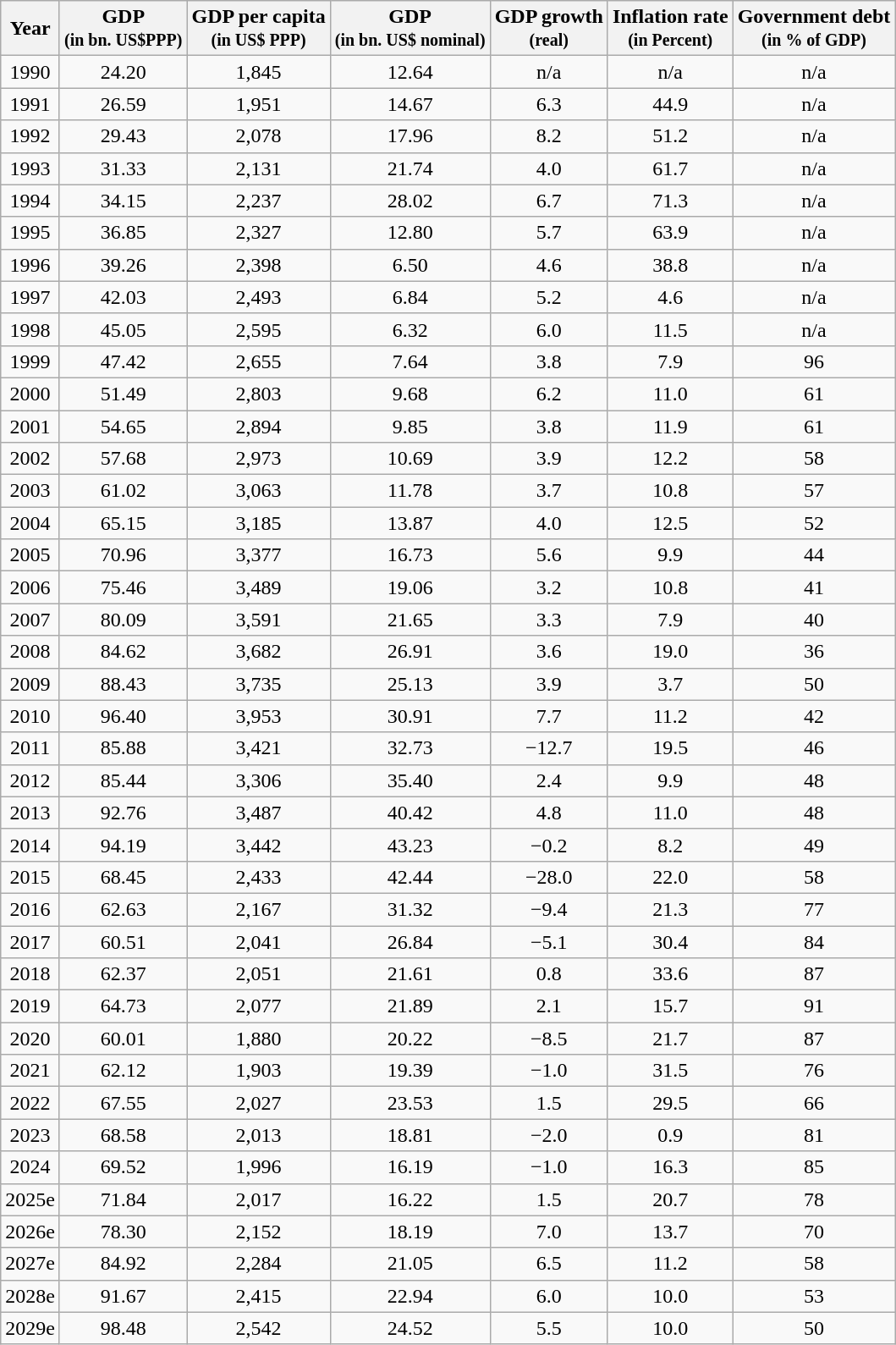<table class="wikitable sortable sticky-header" style="text-align:center;">
<tr>
<th>Year</th>
<th>GDP<br><small>(in bn. US$PPP)</small></th>
<th>GDP per capita<br><small>(in US$ PPP)</small></th>
<th>GDP<br><small>(in bn. US$ nominal)</small></th>
<th>GDP growth<br><small>(real)</small></th>
<th>Inflation rate<br><small>(in Percent)</small></th>
<th>Government debt<br><small>(in % of GDP)</small></th>
</tr>
<tr>
<td>1990</td>
<td>24.20</td>
<td>1,845</td>
<td>12.64</td>
<td>n/a</td>
<td>n/a</td>
<td>n/a</td>
</tr>
<tr>
<td>1991</td>
<td>26.59</td>
<td>1,951</td>
<td>14.67</td>
<td>6.3</td>
<td>44.9</td>
<td>n/a</td>
</tr>
<tr>
<td>1992</td>
<td>29.43</td>
<td>2,078</td>
<td>17.96</td>
<td>8.2</td>
<td>51.2</td>
<td>n/a</td>
</tr>
<tr>
<td>1993</td>
<td>31.33</td>
<td>2,131</td>
<td>21.74</td>
<td>4.0</td>
<td>61.7</td>
<td>n/a</td>
</tr>
<tr>
<td>1994</td>
<td>34.15</td>
<td>2,237</td>
<td>28.02</td>
<td>6.7</td>
<td>71.3</td>
<td>n/a</td>
</tr>
<tr>
<td>1995</td>
<td>36.85</td>
<td>2,327</td>
<td>12.80</td>
<td>5.7</td>
<td>63.9</td>
<td>n/a</td>
</tr>
<tr>
<td>1996</td>
<td>39.26</td>
<td>2,398</td>
<td>6.50</td>
<td>4.6</td>
<td>38.8</td>
<td>n/a</td>
</tr>
<tr>
<td>1997</td>
<td>42.03</td>
<td>2,493</td>
<td>6.84</td>
<td>5.2</td>
<td>4.6</td>
<td>n/a</td>
</tr>
<tr>
<td>1998</td>
<td>45.05</td>
<td>2,595</td>
<td>6.32</td>
<td>6.0</td>
<td>11.5</td>
<td>n/a</td>
</tr>
<tr>
<td>1999</td>
<td>47.42</td>
<td>2,655</td>
<td>7.64</td>
<td>3.8</td>
<td>7.9</td>
<td>96</td>
</tr>
<tr>
<td>2000</td>
<td>51.49</td>
<td>2,803</td>
<td>9.68</td>
<td>6.2</td>
<td>11.0</td>
<td>61</td>
</tr>
<tr>
<td>2001</td>
<td>54.65</td>
<td>2,894</td>
<td>9.85</td>
<td>3.8</td>
<td>11.9</td>
<td>61</td>
</tr>
<tr>
<td>2002</td>
<td>57.68</td>
<td>2,973</td>
<td>10.69</td>
<td>3.9</td>
<td>12.2</td>
<td>58</td>
</tr>
<tr>
<td>2003</td>
<td>61.02</td>
<td>3,063</td>
<td>11.78</td>
<td>3.7</td>
<td>10.8</td>
<td>57</td>
</tr>
<tr>
<td>2004</td>
<td>65.15</td>
<td>3,185</td>
<td>13.87</td>
<td>4.0</td>
<td>12.5</td>
<td>52</td>
</tr>
<tr>
<td>2005</td>
<td>70.96</td>
<td>3,377</td>
<td>16.73</td>
<td>5.6</td>
<td>9.9</td>
<td>44</td>
</tr>
<tr>
<td>2006</td>
<td>75.46</td>
<td>3,489</td>
<td>19.06</td>
<td>3.2</td>
<td>10.8</td>
<td>41</td>
</tr>
<tr>
<td>2007</td>
<td>80.09</td>
<td>3,591</td>
<td>21.65</td>
<td>3.3</td>
<td>7.9</td>
<td>40</td>
</tr>
<tr>
<td>2008</td>
<td>84.62</td>
<td>3,682</td>
<td>26.91</td>
<td>3.6</td>
<td>19.0</td>
<td>36</td>
</tr>
<tr>
<td>2009</td>
<td>88.43</td>
<td>3,735</td>
<td>25.13</td>
<td>3.9</td>
<td>3.7</td>
<td>50</td>
</tr>
<tr>
<td>2010</td>
<td>96.40</td>
<td>3,953</td>
<td>30.91</td>
<td>7.7</td>
<td>11.2</td>
<td>42</td>
</tr>
<tr>
<td>2011</td>
<td>85.88</td>
<td>3,421</td>
<td>32.73</td>
<td>−12.7</td>
<td>19.5</td>
<td>46</td>
</tr>
<tr>
<td>2012</td>
<td>85.44</td>
<td>3,306</td>
<td>35.40</td>
<td>2.4</td>
<td>9.9</td>
<td>48</td>
</tr>
<tr>
<td>2013</td>
<td>92.76</td>
<td>3,487</td>
<td>40.42</td>
<td>4.8</td>
<td>11.0</td>
<td>48</td>
</tr>
<tr>
<td>2014</td>
<td>94.19</td>
<td>3,442</td>
<td>43.23</td>
<td>−0.2</td>
<td>8.2</td>
<td>49</td>
</tr>
<tr>
<td>2015</td>
<td>68.45</td>
<td>2,433</td>
<td>42.44</td>
<td>−28.0</td>
<td>22.0</td>
<td>58</td>
</tr>
<tr>
<td>2016</td>
<td>62.63</td>
<td>2,167</td>
<td>31.32</td>
<td>−9.4</td>
<td>21.3</td>
<td>77</td>
</tr>
<tr>
<td>2017</td>
<td>60.51</td>
<td>2,041</td>
<td>26.84</td>
<td>−5.1</td>
<td>30.4</td>
<td>84</td>
</tr>
<tr>
<td>2018</td>
<td>62.37</td>
<td>2,051</td>
<td>21.61</td>
<td>0.8</td>
<td>33.6</td>
<td>87</td>
</tr>
<tr>
<td>2019</td>
<td>64.73</td>
<td>2,077</td>
<td>21.89</td>
<td>2.1</td>
<td>15.7</td>
<td>91</td>
</tr>
<tr>
<td>2020</td>
<td>60.01</td>
<td>1,880</td>
<td>20.22</td>
<td>−8.5</td>
<td>21.7</td>
<td>87</td>
</tr>
<tr>
<td>2021</td>
<td>62.12</td>
<td>1,903</td>
<td>19.39</td>
<td>−1.0</td>
<td>31.5</td>
<td>76</td>
</tr>
<tr>
<td>2022</td>
<td>67.55</td>
<td>2,027</td>
<td>23.53</td>
<td>1.5</td>
<td>29.5</td>
<td>66</td>
</tr>
<tr>
<td>2023</td>
<td>68.58</td>
<td>2,013</td>
<td>18.81</td>
<td>−2.0</td>
<td>0.9</td>
<td>81</td>
</tr>
<tr>
<td>2024</td>
<td>69.52</td>
<td>1,996</td>
<td>16.19</td>
<td>−1.0</td>
<td>16.3</td>
<td>85</td>
</tr>
<tr>
<td>2025e</td>
<td>71.84</td>
<td>2,017</td>
<td>16.22</td>
<td>1.5</td>
<td>20.7</td>
<td>78</td>
</tr>
<tr>
<td>2026e</td>
<td>78.30</td>
<td>2,152</td>
<td>18.19</td>
<td>7.0</td>
<td>13.7</td>
<td>70</td>
</tr>
<tr>
<td>2027e</td>
<td>84.92</td>
<td>2,284</td>
<td>21.05</td>
<td>6.5</td>
<td>11.2</td>
<td>58</td>
</tr>
<tr>
<td>2028e</td>
<td>91.67</td>
<td>2,415</td>
<td>22.94</td>
<td>6.0</td>
<td>10.0</td>
<td>53</td>
</tr>
<tr>
<td>2029e</td>
<td>98.48</td>
<td>2,542</td>
<td>24.52</td>
<td>5.5</td>
<td>10.0</td>
<td>50</td>
</tr>
</table>
